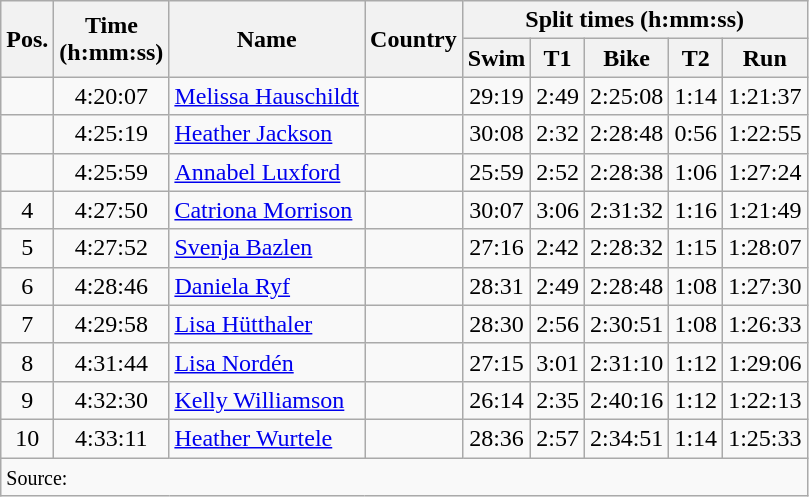<table class="wikitable" style="text-align:center">
<tr>
<th rowspan="2">Pos.</th>
<th rowspan="2">Time<br>(h:mm:ss)</th>
<th rowspan="2">Name</th>
<th rowspan="2">Country</th>
<th colspan="5">Split times (h:mm:ss)</th>
</tr>
<tr>
<th>Swim</th>
<th>T1</th>
<th>Bike</th>
<th>T2</th>
<th>Run</th>
</tr>
<tr>
<td></td>
<td>4:20:07</td>
<td align="left"><a href='#'>Melissa Hauschildt</a></td>
<td align="left"></td>
<td>29:19</td>
<td>2:49</td>
<td>2:25:08</td>
<td>1:14</td>
<td>1:21:37</td>
</tr>
<tr>
<td></td>
<td>4:25:19</td>
<td align="left"><a href='#'>Heather Jackson</a></td>
<td align="left"></td>
<td>30:08</td>
<td>2:32</td>
<td>2:28:48</td>
<td>0:56</td>
<td>1:22:55</td>
</tr>
<tr>
<td></td>
<td>4:25:59</td>
<td align="left"><a href='#'>Annabel Luxford</a></td>
<td align="left"></td>
<td>25:59</td>
<td>2:52</td>
<td>2:28:38</td>
<td>1:06</td>
<td>1:27:24</td>
</tr>
<tr>
<td>4</td>
<td>4:27:50</td>
<td align="left"><a href='#'>Catriona Morrison</a></td>
<td align="left"></td>
<td>30:07</td>
<td>3:06</td>
<td>2:31:32</td>
<td>1:16</td>
<td>1:21:49</td>
</tr>
<tr>
<td>5</td>
<td>4:27:52</td>
<td align="left"><a href='#'>Svenja Bazlen</a></td>
<td align="left"></td>
<td>27:16</td>
<td>2:42</td>
<td>2:28:32</td>
<td>1:15</td>
<td>1:28:07</td>
</tr>
<tr>
<td>6</td>
<td>4:28:46</td>
<td align="left"><a href='#'>Daniela Ryf</a></td>
<td align="left"></td>
<td>28:31</td>
<td>2:49</td>
<td>2:28:48</td>
<td>1:08</td>
<td>1:27:30</td>
</tr>
<tr>
<td>7</td>
<td>4:29:58</td>
<td align="left"><a href='#'>Lisa Hütthaler</a></td>
<td align="left"></td>
<td>28:30</td>
<td>2:56</td>
<td>2:30:51</td>
<td>1:08</td>
<td>1:26:33</td>
</tr>
<tr>
<td>8</td>
<td>4:31:44</td>
<td align="left"><a href='#'>Lisa Nordén</a></td>
<td align="left"></td>
<td>27:15</td>
<td>3:01</td>
<td>2:31:10</td>
<td>1:12</td>
<td>1:29:06</td>
</tr>
<tr>
<td>9</td>
<td>4:32:30</td>
<td align="left"><a href='#'>Kelly Williamson</a></td>
<td align="left"></td>
<td>26:14</td>
<td>2:35</td>
<td>2:40:16</td>
<td>1:12</td>
<td>1:22:13</td>
</tr>
<tr>
<td>10</td>
<td>4:33:11</td>
<td align="left"><a href='#'>Heather Wurtele</a></td>
<td align="left"></td>
<td>28:36</td>
<td>2:57</td>
<td>2:34:51</td>
<td>1:14</td>
<td>1:25:33</td>
</tr>
<tr>
<td colspan="9" align="left"><small>Source:</small></td>
</tr>
</table>
